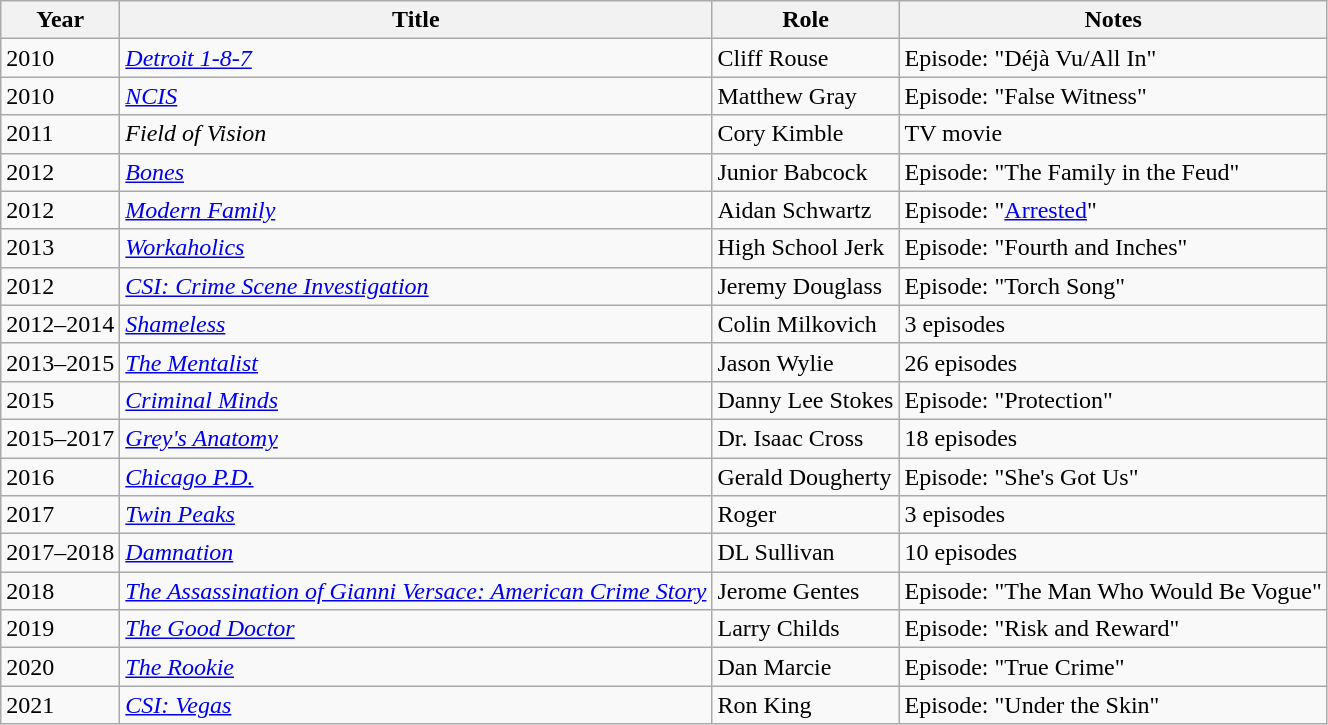<table class="wikitable sortable">
<tr>
<th>Year</th>
<th>Title</th>
<th>Role</th>
<th class="unsortable">Notes</th>
</tr>
<tr>
<td>2010</td>
<td><em><a href='#'>Detroit 1-8-7</a></em></td>
<td>Cliff Rouse</td>
<td>Episode: "Déjà Vu/All In"</td>
</tr>
<tr>
<td>2010</td>
<td><em><a href='#'>NCIS</a></em></td>
<td>Matthew Gray</td>
<td>Episode: "False Witness"</td>
</tr>
<tr>
<td>2011</td>
<td><em>Field of Vision</em></td>
<td>Cory Kimble</td>
<td>TV movie</td>
</tr>
<tr>
<td>2012</td>
<td><em><a href='#'>Bones</a></em></td>
<td>Junior Babcock</td>
<td>Episode: "The Family in the Feud"</td>
</tr>
<tr>
<td>2012</td>
<td><em><a href='#'>Modern Family</a></em></td>
<td>Aidan Schwartz</td>
<td>Episode: "<a href='#'>Arrested</a>"</td>
</tr>
<tr>
<td>2013</td>
<td><em><a href='#'>Workaholics</a></em></td>
<td>High School Jerk</td>
<td>Episode: "Fourth and Inches"</td>
</tr>
<tr>
<td>2012</td>
<td><em><a href='#'>CSI: Crime Scene Investigation</a></em></td>
<td>Jeremy Douglass</td>
<td>Episode: "Torch Song"</td>
</tr>
<tr>
<td>2012–2014</td>
<td><em><a href='#'>Shameless</a></em></td>
<td>Colin Milkovich</td>
<td>3 episodes</td>
</tr>
<tr>
<td>2013–2015</td>
<td><em><a href='#'>The Mentalist</a></em></td>
<td>Jason Wylie</td>
<td>26 episodes</td>
</tr>
<tr>
<td>2015</td>
<td><em><a href='#'>Criminal Minds</a></em></td>
<td>Danny Lee Stokes</td>
<td>Episode: "Protection"</td>
</tr>
<tr>
<td>2015–2017</td>
<td><em><a href='#'>Grey's Anatomy</a></em></td>
<td>Dr. Isaac Cross</td>
<td>18 episodes</td>
</tr>
<tr>
<td>2016</td>
<td><em><a href='#'>Chicago P.D.</a></em></td>
<td>Gerald Dougherty</td>
<td>Episode: "She's Got Us"</td>
</tr>
<tr>
<td>2017</td>
<td><em><a href='#'>Twin Peaks</a></em></td>
<td>Roger</td>
<td>3 episodes</td>
</tr>
<tr>
<td>2017–2018</td>
<td><em><a href='#'>Damnation</a></em></td>
<td>DL Sullivan</td>
<td>10 episodes</td>
</tr>
<tr>
<td>2018</td>
<td><em><a href='#'>The Assassination of Gianni Versace: American Crime Story</a></em></td>
<td>Jerome Gentes</td>
<td>Episode: "The Man Who Would Be Vogue"</td>
</tr>
<tr>
<td>2019</td>
<td data-sort-value="Good Doctor, The"><em><a href='#'>The Good Doctor</a></em></td>
<td>Larry Childs</td>
<td>Episode: "Risk and Reward"</td>
</tr>
<tr>
<td>2020</td>
<td><em><a href='#'>The Rookie</a></em></td>
<td>Dan Marcie</td>
<td>Episode: "True Crime"</td>
</tr>
<tr>
<td>2021</td>
<td><em><a href='#'>CSI: Vegas</a></em></td>
<td>Ron King</td>
<td>Episode: "Under the Skin"</td>
</tr>
</table>
